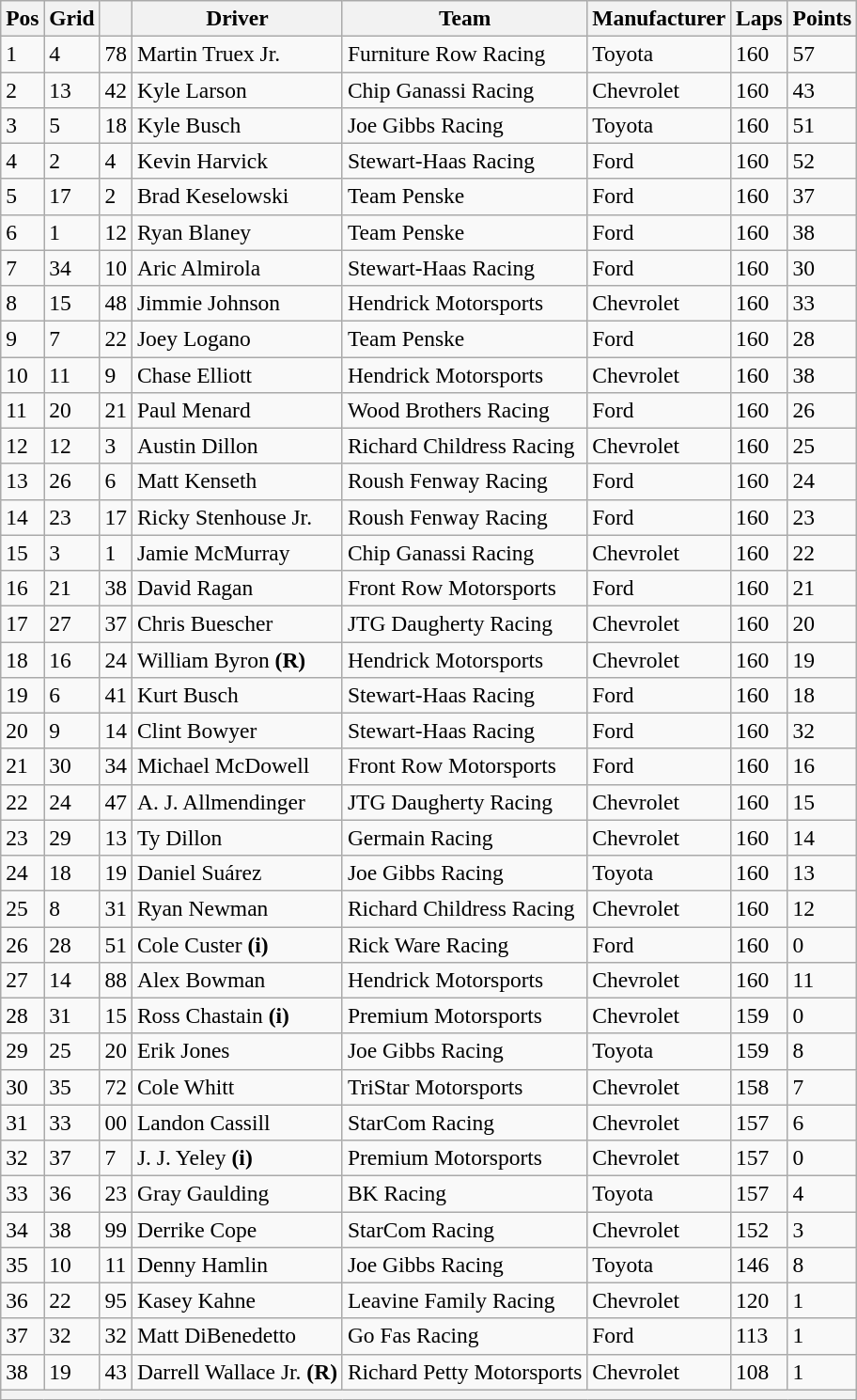<table class="wikitable" style="font-size:98%">
<tr>
<th>Pos</th>
<th>Grid</th>
<th></th>
<th>Driver</th>
<th>Team</th>
<th>Manufacturer</th>
<th>Laps</th>
<th>Points</th>
</tr>
<tr>
<td>1</td>
<td>4</td>
<td>78</td>
<td>Martin Truex Jr.</td>
<td>Furniture Row Racing</td>
<td>Toyota</td>
<td>160</td>
<td>57</td>
</tr>
<tr>
<td>2</td>
<td>13</td>
<td>42</td>
<td>Kyle Larson</td>
<td>Chip Ganassi Racing</td>
<td>Chevrolet</td>
<td>160</td>
<td>43</td>
</tr>
<tr>
<td>3</td>
<td>5</td>
<td>18</td>
<td>Kyle Busch</td>
<td>Joe Gibbs Racing</td>
<td>Toyota</td>
<td>160</td>
<td>51</td>
</tr>
<tr>
<td>4</td>
<td>2</td>
<td>4</td>
<td>Kevin Harvick</td>
<td>Stewart-Haas Racing</td>
<td>Ford</td>
<td>160</td>
<td>52</td>
</tr>
<tr>
<td>5</td>
<td>17</td>
<td>2</td>
<td>Brad Keselowski</td>
<td>Team Penske</td>
<td>Ford</td>
<td>160</td>
<td>37</td>
</tr>
<tr>
<td>6</td>
<td>1</td>
<td>12</td>
<td>Ryan Blaney</td>
<td>Team Penske</td>
<td>Ford</td>
<td>160</td>
<td>38</td>
</tr>
<tr>
<td>7</td>
<td>34</td>
<td>10</td>
<td>Aric Almirola</td>
<td>Stewart-Haas Racing</td>
<td>Ford</td>
<td>160</td>
<td>30</td>
</tr>
<tr>
<td>8</td>
<td>15</td>
<td>48</td>
<td>Jimmie Johnson</td>
<td>Hendrick Motorsports</td>
<td>Chevrolet</td>
<td>160</td>
<td>33</td>
</tr>
<tr>
<td>9</td>
<td>7</td>
<td>22</td>
<td>Joey Logano</td>
<td>Team Penske</td>
<td>Ford</td>
<td>160</td>
<td>28</td>
</tr>
<tr>
<td>10</td>
<td>11</td>
<td>9</td>
<td>Chase Elliott</td>
<td>Hendrick Motorsports</td>
<td>Chevrolet</td>
<td>160</td>
<td>38</td>
</tr>
<tr>
<td>11</td>
<td>20</td>
<td>21</td>
<td>Paul Menard</td>
<td>Wood Brothers Racing</td>
<td>Ford</td>
<td>160</td>
<td>26</td>
</tr>
<tr>
<td>12</td>
<td>12</td>
<td>3</td>
<td>Austin Dillon</td>
<td>Richard Childress Racing</td>
<td>Chevrolet</td>
<td>160</td>
<td>25</td>
</tr>
<tr>
<td>13</td>
<td>26</td>
<td>6</td>
<td>Matt Kenseth</td>
<td>Roush Fenway Racing</td>
<td>Ford</td>
<td>160</td>
<td>24</td>
</tr>
<tr>
<td>14</td>
<td>23</td>
<td>17</td>
<td>Ricky Stenhouse Jr.</td>
<td>Roush Fenway Racing</td>
<td>Ford</td>
<td>160</td>
<td>23</td>
</tr>
<tr>
<td>15</td>
<td>3</td>
<td>1</td>
<td>Jamie McMurray</td>
<td>Chip Ganassi Racing</td>
<td>Chevrolet</td>
<td>160</td>
<td>22</td>
</tr>
<tr>
<td>16</td>
<td>21</td>
<td>38</td>
<td>David Ragan</td>
<td>Front Row Motorsports</td>
<td>Ford</td>
<td>160</td>
<td>21</td>
</tr>
<tr>
<td>17</td>
<td>27</td>
<td>37</td>
<td>Chris Buescher</td>
<td>JTG Daugherty Racing</td>
<td>Chevrolet</td>
<td>160</td>
<td>20</td>
</tr>
<tr>
<td>18</td>
<td>16</td>
<td>24</td>
<td>William Byron <strong>(R)</strong></td>
<td>Hendrick Motorsports</td>
<td>Chevrolet</td>
<td>160</td>
<td>19</td>
</tr>
<tr>
<td>19</td>
<td>6</td>
<td>41</td>
<td>Kurt Busch</td>
<td>Stewart-Haas Racing</td>
<td>Ford</td>
<td>160</td>
<td>18</td>
</tr>
<tr>
<td>20</td>
<td>9</td>
<td>14</td>
<td>Clint Bowyer</td>
<td>Stewart-Haas Racing</td>
<td>Ford</td>
<td>160</td>
<td>32</td>
</tr>
<tr>
<td>21</td>
<td>30</td>
<td>34</td>
<td>Michael McDowell</td>
<td>Front Row Motorsports</td>
<td>Ford</td>
<td>160</td>
<td>16</td>
</tr>
<tr>
<td>22</td>
<td>24</td>
<td>47</td>
<td>A. J. Allmendinger</td>
<td>JTG Daugherty Racing</td>
<td>Chevrolet</td>
<td>160</td>
<td>15</td>
</tr>
<tr>
<td>23</td>
<td>29</td>
<td>13</td>
<td>Ty Dillon</td>
<td>Germain Racing</td>
<td>Chevrolet</td>
<td>160</td>
<td>14</td>
</tr>
<tr>
<td>24</td>
<td>18</td>
<td>19</td>
<td>Daniel Suárez</td>
<td>Joe Gibbs Racing</td>
<td>Toyota</td>
<td>160</td>
<td>13</td>
</tr>
<tr>
<td>25</td>
<td>8</td>
<td>31</td>
<td>Ryan Newman</td>
<td>Richard Childress Racing</td>
<td>Chevrolet</td>
<td>160</td>
<td>12</td>
</tr>
<tr>
<td>26</td>
<td>28</td>
<td>51</td>
<td>Cole Custer <strong>(i)</strong></td>
<td>Rick Ware Racing</td>
<td>Ford</td>
<td>160</td>
<td>0</td>
</tr>
<tr>
<td>27</td>
<td>14</td>
<td>88</td>
<td>Alex Bowman</td>
<td>Hendrick Motorsports</td>
<td>Chevrolet</td>
<td>160</td>
<td>11</td>
</tr>
<tr>
<td>28</td>
<td>31</td>
<td>15</td>
<td>Ross Chastain <strong>(i)</strong></td>
<td>Premium Motorsports</td>
<td>Chevrolet</td>
<td>159</td>
<td>0</td>
</tr>
<tr>
<td>29</td>
<td>25</td>
<td>20</td>
<td>Erik Jones</td>
<td>Joe Gibbs Racing</td>
<td>Toyota</td>
<td>159</td>
<td>8</td>
</tr>
<tr>
<td>30</td>
<td>35</td>
<td>72</td>
<td>Cole Whitt</td>
<td>TriStar Motorsports</td>
<td>Chevrolet</td>
<td>158</td>
<td>7</td>
</tr>
<tr>
<td>31</td>
<td>33</td>
<td>00</td>
<td>Landon Cassill</td>
<td>StarCom Racing</td>
<td>Chevrolet</td>
<td>157</td>
<td>6</td>
</tr>
<tr>
<td>32</td>
<td>37</td>
<td>7</td>
<td>J. J. Yeley <strong>(i)</strong></td>
<td>Premium Motorsports</td>
<td>Chevrolet</td>
<td>157</td>
<td>0</td>
</tr>
<tr>
<td>33</td>
<td>36</td>
<td>23</td>
<td>Gray Gaulding</td>
<td>BK Racing</td>
<td>Toyota</td>
<td>157</td>
<td>4</td>
</tr>
<tr>
<td>34</td>
<td>38</td>
<td>99</td>
<td>Derrike Cope</td>
<td>StarCom Racing</td>
<td>Chevrolet</td>
<td>152</td>
<td>3</td>
</tr>
<tr>
<td>35</td>
<td>10</td>
<td>11</td>
<td>Denny Hamlin</td>
<td>Joe Gibbs Racing</td>
<td>Toyota</td>
<td>146</td>
<td>8</td>
</tr>
<tr>
<td>36</td>
<td>22</td>
<td>95</td>
<td>Kasey Kahne</td>
<td>Leavine Family Racing</td>
<td>Chevrolet</td>
<td>120</td>
<td>1</td>
</tr>
<tr>
<td>37</td>
<td>32</td>
<td>32</td>
<td>Matt DiBenedetto</td>
<td>Go Fas Racing</td>
<td>Ford</td>
<td>113</td>
<td>1</td>
</tr>
<tr>
<td>38</td>
<td>19</td>
<td>43</td>
<td>Darrell Wallace Jr. <strong>(R)</strong></td>
<td>Richard Petty Motorsports</td>
<td>Chevrolet</td>
<td>108</td>
<td>1</td>
</tr>
<tr>
<th colspan="8"></th>
</tr>
</table>
